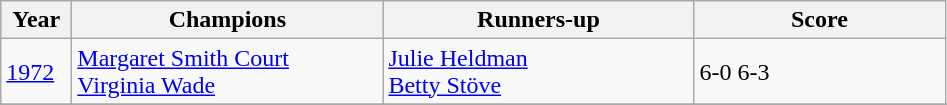<table class="wikitable">
<tr>
<th style="width:40px">Year</th>
<th style="width:200px">Champions</th>
<th style="width:200px">Runners-up</th>
<th style="width:160px" class="unsortable">Score</th>
</tr>
<tr>
<td><a href='#'>1972</a></td>
<td>  <a href='#'>Margaret Smith Court</a> <br>   <a href='#'>Virginia Wade</a></td>
<td> <a href='#'>Julie Heldman</a> <br>  <a href='#'>Betty Stöve</a></td>
<td>6-0 6-3</td>
</tr>
<tr>
</tr>
</table>
